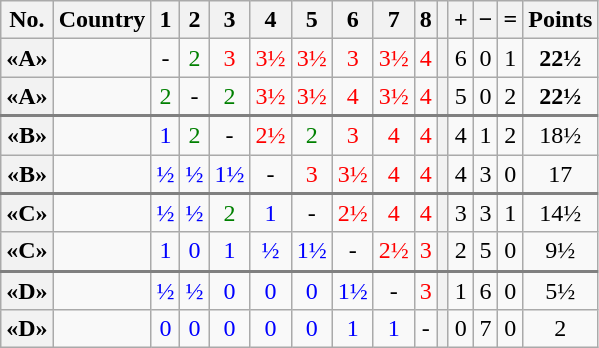<table class="wikitable" style="text-align:center">
<tr>
<th>No.</th>
<th>Country</th>
<th>1</th>
<th>2</th>
<th>3</th>
<th>4</th>
<th>5</th>
<th>6</th>
<th>7</th>
<th>8</th>
<th></th>
<th>+</th>
<th>−</th>
<th>=</th>
<th>Points</th>
</tr>
<tr>
<th>«A»</th>
<td style="text-align: left"></td>
<td>-</td>
<td style="color:green;">2</td>
<td style="color:red;">3</td>
<td style="color:red;">3½</td>
<td style="color:red;">3½</td>
<td style="color:red;">3</td>
<td style="color:red;">3½</td>
<td style="color:red;">4</td>
<th></th>
<td>6</td>
<td>0</td>
<td>1</td>
<td><strong>22½ </strong></td>
</tr>
<tr>
<th>«A»</th>
<td style="text-align: left"></td>
<td style="color:green;">2</td>
<td>-</td>
<td style="color:green;">2</td>
<td style="color:red;">3½</td>
<td style="color:red;">3½</td>
<td style="color:red;">4</td>
<td style="color:red;">3½</td>
<td style="color:red;">4</td>
<th></th>
<td>5</td>
<td>0</td>
<td>2</td>
<td><strong>22½</strong></td>
</tr>
<tr style="border-top:2px solid grey;">
<th>«B»</th>
<td style="text-align: left"></td>
<td style="color:blue;">1</td>
<td style="color:green;">2</td>
<td>-</td>
<td style="color:red;">2½</td>
<td style="color:green;">2</td>
<td style="color:red;">3</td>
<td style="color:red;">4</td>
<td style="color:red;">4</td>
<th></th>
<td>4</td>
<td>1</td>
<td>2</td>
<td>18½</td>
</tr>
<tr>
<th>«B»</th>
<td style="text-align: left"></td>
<td style="color:blue;">½</td>
<td style="color:blue;">½</td>
<td style="color:blue;">1½</td>
<td>-</td>
<td style="color:red;">3</td>
<td style="color:red;">3½</td>
<td style="color:red;">4</td>
<td style="color:red;">4</td>
<th></th>
<td>4</td>
<td>3</td>
<td>0</td>
<td>17</td>
</tr>
<tr style="border-top:2px solid grey;">
<th>«C»</th>
<td style="text-align: left"></td>
<td style="color:blue;">½</td>
<td style="color:blue;">½</td>
<td style="color:green;">2</td>
<td style="color:blue;">1</td>
<td>-</td>
<td style="color:red;">2½</td>
<td style="color:red;">4</td>
<td style="color:red;">4</td>
<th></th>
<td>3</td>
<td>3</td>
<td>1</td>
<td>14½</td>
</tr>
<tr>
<th>«C»</th>
<td style="text-align: left"></td>
<td style="color:blue;">1</td>
<td style="color:blue;">0</td>
<td style="color:blue;">1</td>
<td style="color:blue;">½</td>
<td style="color:blue;">1½</td>
<td>-</td>
<td style="color:red;">2½</td>
<td style="color:red;">3</td>
<th></th>
<td>2</td>
<td>5</td>
<td>0</td>
<td>9½</td>
</tr>
<tr style="border-top:2px solid grey;">
<th>«D»</th>
<td style="text-align: left"></td>
<td style="color:blue;">½</td>
<td style="color:blue;">½</td>
<td style="color:blue;">0</td>
<td style="color:blue;">0</td>
<td style="color:blue;">0</td>
<td style="color:blue;">1½</td>
<td>-</td>
<td style="color:red;">3</td>
<th></th>
<td>1</td>
<td>6</td>
<td>0</td>
<td>5½</td>
</tr>
<tr>
<th>«D»</th>
<td style="text-align: left"></td>
<td style="color:blue;">0</td>
<td style="color:blue;">0</td>
<td style="color:blue;">0</td>
<td style="color:blue;">0</td>
<td style="color:blue;">0</td>
<td style="color:blue;">1</td>
<td style="color:blue;">1</td>
<td>-</td>
<th></th>
<td>0</td>
<td>7</td>
<td>0</td>
<td>2</td>
</tr>
</table>
